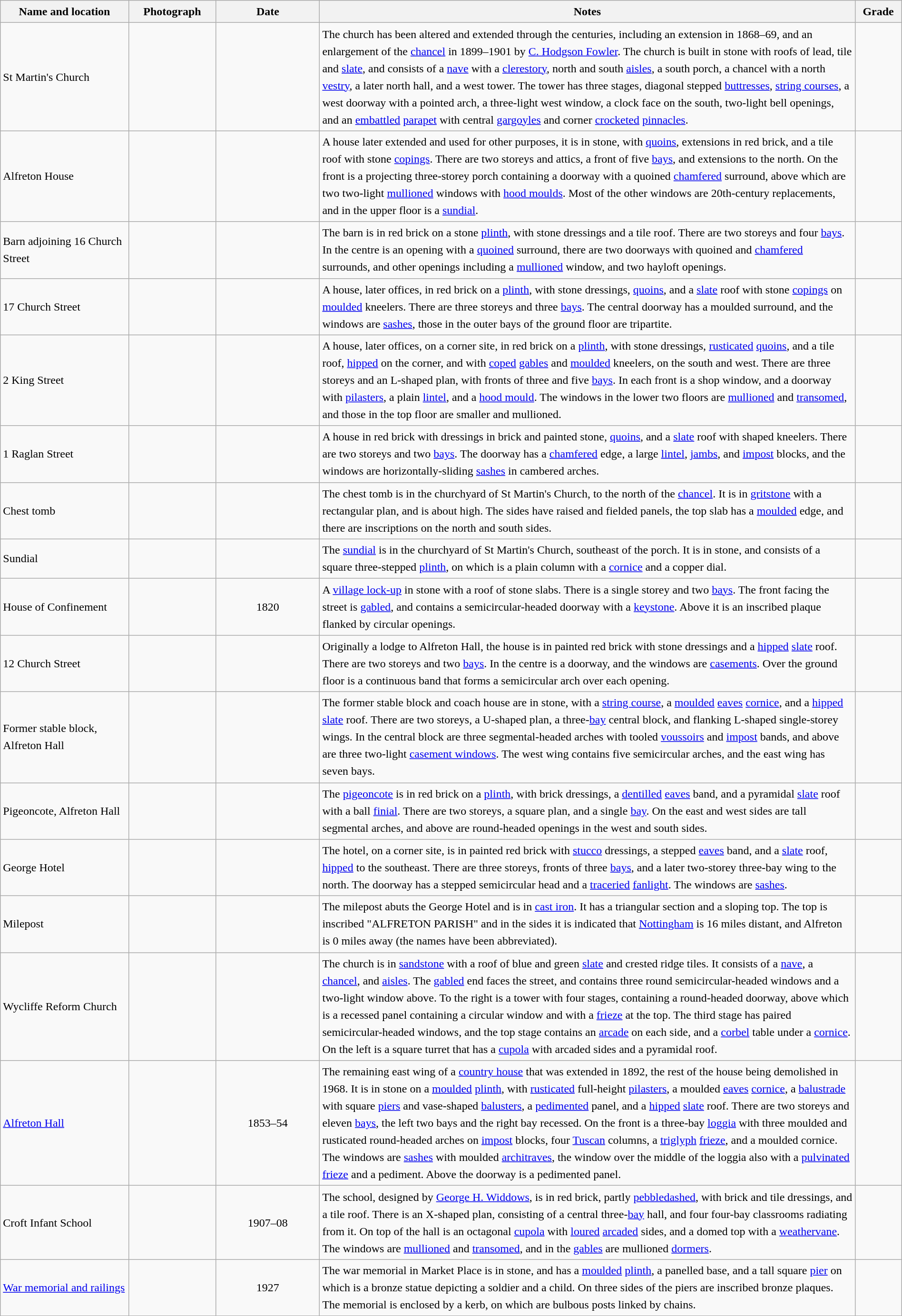<table class="wikitable sortable plainrowheaders" style="width:100%; border:0; text-align:left; line-height:150%;">
<tr>
<th scope="col"  style="width:150px">Name and location</th>
<th scope="col"  style="width:100px" class="unsortable">Photograph</th>
<th scope="col"  style="width:120px">Date</th>
<th scope="col"  style="width:650px" class="unsortable">Notes</th>
<th scope="col"  style="width:50px">Grade</th>
</tr>
<tr>
<td>St Martin's Church<br><small></small></td>
<td></td>
<td align="center"></td>
<td>The church has been altered and extended through the centuries, including an extension in 1868–69, and an enlargement of the <a href='#'>chancel</a> in 1899–1901 by <a href='#'>C. Hodgson Fowler</a>.  The church is built in stone with roofs of lead, tile and <a href='#'>slate</a>, and consists of a <a href='#'>nave</a> with a <a href='#'>clerestory</a>, north and south <a href='#'>aisles</a>, a south porch, a chancel with a north <a href='#'>vestry</a>, a later north hall, and a west tower.  The tower has three stages, diagonal stepped <a href='#'>buttresses</a>, <a href='#'>string courses</a>, a west doorway with a pointed arch, a three-light west window, a clock face on the south, two-light bell openings, and an <a href='#'>embattled</a> <a href='#'>parapet</a> with central <a href='#'>gargoyles</a> and corner <a href='#'>crocketed</a> <a href='#'>pinnacles</a>.</td>
<td align="center" ></td>
</tr>
<tr>
<td>Alfreton House<br><small></small></td>
<td></td>
<td align="center"></td>
<td>A house later extended and used for other purposes, it is in stone, with <a href='#'>quoins</a>, extensions in red brick, and a tile roof with stone <a href='#'>copings</a>. There are two storeys and attics, a front of five <a href='#'>bays</a>, and extensions to the north.  On the front is a projecting three-storey porch containing a doorway with a quoined <a href='#'>chamfered</a> surround, above which are two two-light <a href='#'>mullioned</a> windows with <a href='#'>hood moulds</a>.  Most of the other windows are 20th-century replacements, and in the upper floor is a <a href='#'>sundial</a>.</td>
<td align="center" ></td>
</tr>
<tr>
<td>Barn adjoining 16 Church Street<br><small></small></td>
<td></td>
<td align="center"></td>
<td>The barn is in red brick on a stone <a href='#'>plinth</a>, with stone dressings and a tile roof.  There are two storeys and four <a href='#'>bays</a>.  In the centre is an opening with a <a href='#'>quoined</a> surround, there are two doorways with quoined and <a href='#'>chamfered</a> surrounds, and other openings including a <a href='#'>mullioned</a> window, and two hayloft openings.</td>
<td align="center" ></td>
</tr>
<tr>
<td>17 Church Street<br><small></small></td>
<td></td>
<td align="center"></td>
<td>A house, later offices, in red brick on a <a href='#'>plinth</a>, with stone dressings, <a href='#'>quoins</a>, and a <a href='#'>slate</a> roof with stone <a href='#'>copings</a> on <a href='#'>moulded</a> kneelers.  There are three storeys and three <a href='#'>bays</a>.  The central doorway has a moulded surround, and the windows are <a href='#'>sashes</a>, those in the outer bays of the ground floor are tripartite.</td>
<td align="center" ></td>
</tr>
<tr>
<td>2 King Street<br><small></small></td>
<td></td>
<td align="center"></td>
<td>A house, later offices, on a corner site, in red brick on a <a href='#'>plinth</a>, with stone dressings, <a href='#'>rusticated</a> <a href='#'>quoins</a>, and a tile roof, <a href='#'>hipped</a> on the corner, and with <a href='#'>coped</a> <a href='#'>gables</a> and <a href='#'>moulded</a> kneelers, on the south and west.  There are three storeys and an L-shaped plan, with fronts of three and five <a href='#'>bays</a>.  In each front is a shop window, and a doorway with <a href='#'>pilasters</a>, a plain <a href='#'>lintel</a>, and a <a href='#'>hood mould</a>.  The windows in the lower two floors are <a href='#'>mullioned</a> and <a href='#'>transomed</a>, and those in the top floor are smaller and mullioned.</td>
<td align="center" ></td>
</tr>
<tr>
<td>1 Raglan Street<br><small></small></td>
<td></td>
<td align="center"></td>
<td>A house in red brick with dressings in brick and painted stone, <a href='#'>quoins</a>, and a <a href='#'>slate</a> roof with shaped kneelers.  There are two storeys and two <a href='#'>bays</a>.  The doorway has a <a href='#'>chamfered</a> edge, a large <a href='#'>lintel</a>, <a href='#'>jambs</a>, and <a href='#'>impost</a> blocks, and the windows are horizontally-sliding <a href='#'>sashes</a> in cambered arches.</td>
<td align="center" ></td>
</tr>
<tr>
<td>Chest tomb<br><small></small></td>
<td></td>
<td align="center"></td>
<td>The chest tomb is in the churchyard of St Martin's Church, to the north of the <a href='#'>chancel</a>. It is in <a href='#'>gritstone</a> with a rectangular plan, and is about  high.  The sides have raised and fielded panels, the top slab has a <a href='#'>moulded</a> edge, and there are inscriptions on the north and south sides.</td>
<td align="center" ></td>
</tr>
<tr>
<td>Sundial<br><small></small></td>
<td></td>
<td align="center"></td>
<td>The <a href='#'>sundial</a> is in the churchyard of St Martin's Church, southeast of the porch.  It is in stone, and consists of a square three-stepped <a href='#'>plinth</a>, on which is a plain column with a <a href='#'>cornice</a> and a copper dial.</td>
<td align="center" ></td>
</tr>
<tr>
<td>House of Confinement<br><small></small></td>
<td></td>
<td align="center">1820</td>
<td>A <a href='#'>village lock-up</a> in stone with a roof of stone slabs.  There is a single storey and two <a href='#'>bays</a>. The front facing the street is <a href='#'>gabled</a>, and contains a semicircular-headed doorway  with a <a href='#'>keystone</a>.  Above it is an inscribed plaque flanked by circular openings.</td>
<td align="center" ></td>
</tr>
<tr>
<td>12 Church Street<br><small></small></td>
<td></td>
<td align="center"></td>
<td>Originally a lodge to Alfreton Hall, the house is in painted red brick with stone dressings and a <a href='#'>hipped</a> <a href='#'>slate</a> roof.  There are two storeys and two <a href='#'>bays</a>.  In the centre is a doorway, and the windows are <a href='#'>casements</a>.  Over the ground floor is a continuous band that forms a semicircular arch over each opening.</td>
<td align="center" ></td>
</tr>
<tr>
<td>Former stable block, Alfreton Hall<br><small></small></td>
<td></td>
<td align="center"></td>
<td>The former stable block and coach house are in stone, with a <a href='#'>string course</a>, a <a href='#'>moulded</a> <a href='#'>eaves</a> <a href='#'>cornice</a>, and a <a href='#'>hipped</a> <a href='#'>slate</a> roof.  There are two storeys, a U-shaped plan, a three-<a href='#'>bay</a> central block, and flanking L-shaped single-storey wings.  In the central block are three segmental-headed arches with tooled <a href='#'>voussoirs</a> and <a href='#'>impost</a> bands, and above are three two-light <a href='#'>casement windows</a>.  The west wing contains five semicircular arches, and the east wing has seven bays.</td>
<td align="center" ></td>
</tr>
<tr>
<td>Pigeoncote, Alfreton Hall<br><small></small></td>
<td></td>
<td align="center"></td>
<td>The <a href='#'>pigeoncote</a> is in red brick on a <a href='#'>plinth</a>, with brick dressings, a <a href='#'>dentilled</a> <a href='#'>eaves</a> band, and a pyramidal <a href='#'>slate</a> roof with a ball <a href='#'>finial</a>.  There are two storeys, a square plan, and a single <a href='#'>bay</a>.  On the east and west sides are tall segmental arches, and above are round-headed openings in the west and south sides.</td>
<td align="center" ></td>
</tr>
<tr>
<td>George Hotel<br><small></small></td>
<td></td>
<td align="center"></td>
<td>The hotel, on a corner site, is in painted red brick with <a href='#'>stucco</a> dressings, a stepped <a href='#'>eaves</a> band, and a <a href='#'>slate</a> roof, <a href='#'>hipped</a> to the southeast.  There are three storeys, fronts of three <a href='#'>bays</a>, and a later two-storey three-bay wing to the north.  The doorway has a stepped semicircular head and a <a href='#'>traceried</a> <a href='#'>fanlight</a>.  The windows are <a href='#'>sashes</a>.</td>
<td align="center" ></td>
</tr>
<tr>
<td>Milepost<br><small></small></td>
<td></td>
<td align="center"></td>
<td>The milepost abuts the George Hotel and is in <a href='#'>cast iron</a>.  It has a triangular section and a sloping top.  The top is inscribed "ALFRETON PARISH" and in the sides it is indicated that <a href='#'>Nottingham</a> is 16 miles distant, and Alfreton is 0 miles away (the names have been abbreviated).</td>
<td align="center" ></td>
</tr>
<tr>
<td>Wycliffe Reform Church<br><small></small></td>
<td></td>
<td align="center"></td>
<td>The church is in <a href='#'>sandstone</a> with a roof of blue and green <a href='#'>slate</a> and crested ridge tiles.  It consists of a <a href='#'>nave</a>, a <a href='#'>chancel</a>, and <a href='#'>aisles</a>. The <a href='#'>gabled</a> end faces the street, and contains three round semicircular-headed windows and a two-light window above. To the right is a tower with four stages, containing a round-headed doorway, above which is a recessed panel containing a circular window and with a <a href='#'>frieze</a> at the top.  The third stage has paired semicircular-headed windows, and the top stage contains an <a href='#'>arcade</a> on each side, and a <a href='#'>corbel</a> table under a <a href='#'>cornice</a>.  On the left is a square turret that has a <a href='#'>cupola</a> with arcaded sides and a pyramidal roof.</td>
<td align="center" ></td>
</tr>
<tr>
<td><a href='#'>Alfreton Hall</a><br><small></small></td>
<td></td>
<td align="center">1853–54</td>
<td>The remaining east wing of a <a href='#'>country house</a> that was extended in 1892, the rest of the house being demolished in 1968.  It is in stone on a <a href='#'>moulded</a> <a href='#'>plinth</a>, with <a href='#'>rusticated</a> full-height <a href='#'>pilasters</a>, a moulded <a href='#'>eaves</a> <a href='#'>cornice</a>, a <a href='#'>balustrade</a> with square <a href='#'>piers</a> and vase-shaped <a href='#'>balusters</a>, a <a href='#'>pedimented</a> panel, and a <a href='#'>hipped</a> <a href='#'>slate</a> roof.  There are two storeys and eleven <a href='#'>bays</a>, the left two bays and the right bay recessed.  On the front is a three-bay <a href='#'>loggia</a> with three moulded and rusticated round-headed arches on <a href='#'>impost</a> blocks, four <a href='#'>Tuscan</a> columns, a <a href='#'>triglyph</a> <a href='#'>frieze</a>, and a moulded cornice.  The windows are <a href='#'>sashes</a> with moulded <a href='#'>architraves</a>, the window over the middle of the loggia also with a <a href='#'>pulvinated frieze</a> and a pediment.  Above the doorway is a pedimented panel.</td>
<td align="center" ></td>
</tr>
<tr>
<td>Croft Infant School<br><small></small></td>
<td></td>
<td align="center">1907–08</td>
<td>The school, designed by <a href='#'>George H. Widdows</a>, is in red brick, partly <a href='#'>pebbledashed</a>, with brick and tile dressings, and a tile roof.  There is an X-shaped plan, consisting of a central three-<a href='#'>bay</a> hall, and four four-bay classrooms radiating from it.  On top of the hall is an octagonal <a href='#'>cupola</a> with <a href='#'>loured</a> <a href='#'>arcaded</a> sides, and a domed top with a <a href='#'>weathervane</a>.  The windows are <a href='#'>mullioned</a> and <a href='#'>transomed</a>, and in the <a href='#'>gables</a> are mullioned <a href='#'>dormers</a>.</td>
<td align="center" ></td>
</tr>
<tr>
<td><a href='#'>War memorial and railings</a><br><small></small></td>
<td></td>
<td align="center">1927</td>
<td>The war memorial in Market Place is in stone, and has a <a href='#'>moulded</a> <a href='#'>plinth</a>, a panelled base, and a tall square <a href='#'>pier</a> on which is a bronze statue depicting a soldier and a child.  On three sides of the piers are inscribed bronze plaques.  The memorial is enclosed by a kerb, on which are bulbous posts linked by chains.</td>
<td align="center" ></td>
</tr>
<tr>
</tr>
</table>
